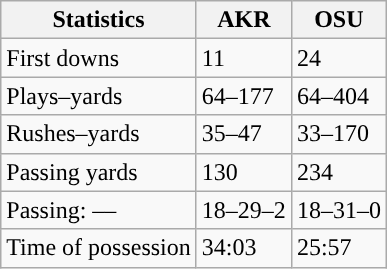<table class="wikitable" style="float:left">
<tr>
<th>Statistics</th>
<th>AKR</th>
<th>OSU</th>
</tr>
<tr>
<td>First downs</td>
<td>11</td>
<td>24</td>
</tr>
<tr>
<td>Plays–yards</td>
<td>64–177</td>
<td>64–404</td>
</tr>
<tr>
<td>Rushes–yards</td>
<td>35–47</td>
<td>33–170</td>
</tr>
<tr>
<td>Passing yards</td>
<td>130</td>
<td>234</td>
</tr>
<tr>
<td>Passing: ––</td>
<td>18–29–2</td>
<td>18–31–0</td>
</tr>
<tr>
<td>Time of possession</td>
<td>34:03</td>
<td>25:57</td>
</tr>
</table>
